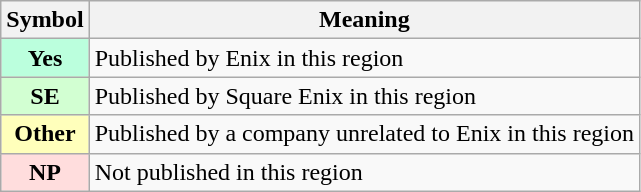<table class="wikitable">
<tr>
<th scope="col">Symbol</th>
<th scope="col">Meaning</th>
</tr>
<tr>
<th scope="row" style="background-color:#bfd;">Yes</th>
<td>Published by Enix in this region</td>
</tr>
<tr>
<th scope="row" style="background-color:#D2FFD2;">SE</th>
<td>Published by Square Enix in this region</td>
</tr>
<tr>
<th scope="row" style="background-color:#FFB;">Other</th>
<td>Published by a company unrelated to Enix in this region</td>
</tr>
<tr>
<th scope="row" style="background-color:#ffdddd;">NP</th>
<td>Not published in this region</td>
</tr>
</table>
